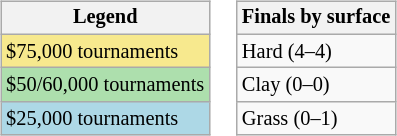<table>
<tr valign=top>
<td><br><table class=wikitable style=font-size:85%>
<tr>
<th>Legend</th>
</tr>
<tr bgcolor=f7e98e>
<td>$75,000 tournaments</td>
</tr>
<tr bgcolor=addfad>
<td>$50/60,000 tournaments</td>
</tr>
<tr bgcolor=lightblue>
<td>$25,000 tournaments</td>
</tr>
</table>
</td>
<td><br><table class=wikitable style=font-size:85%>
<tr>
<th>Finals by surface</th>
</tr>
<tr>
<td>Hard (4–4)</td>
</tr>
<tr>
<td>Clay (0–0)</td>
</tr>
<tr>
<td>Grass (0–1)</td>
</tr>
</table>
</td>
</tr>
</table>
